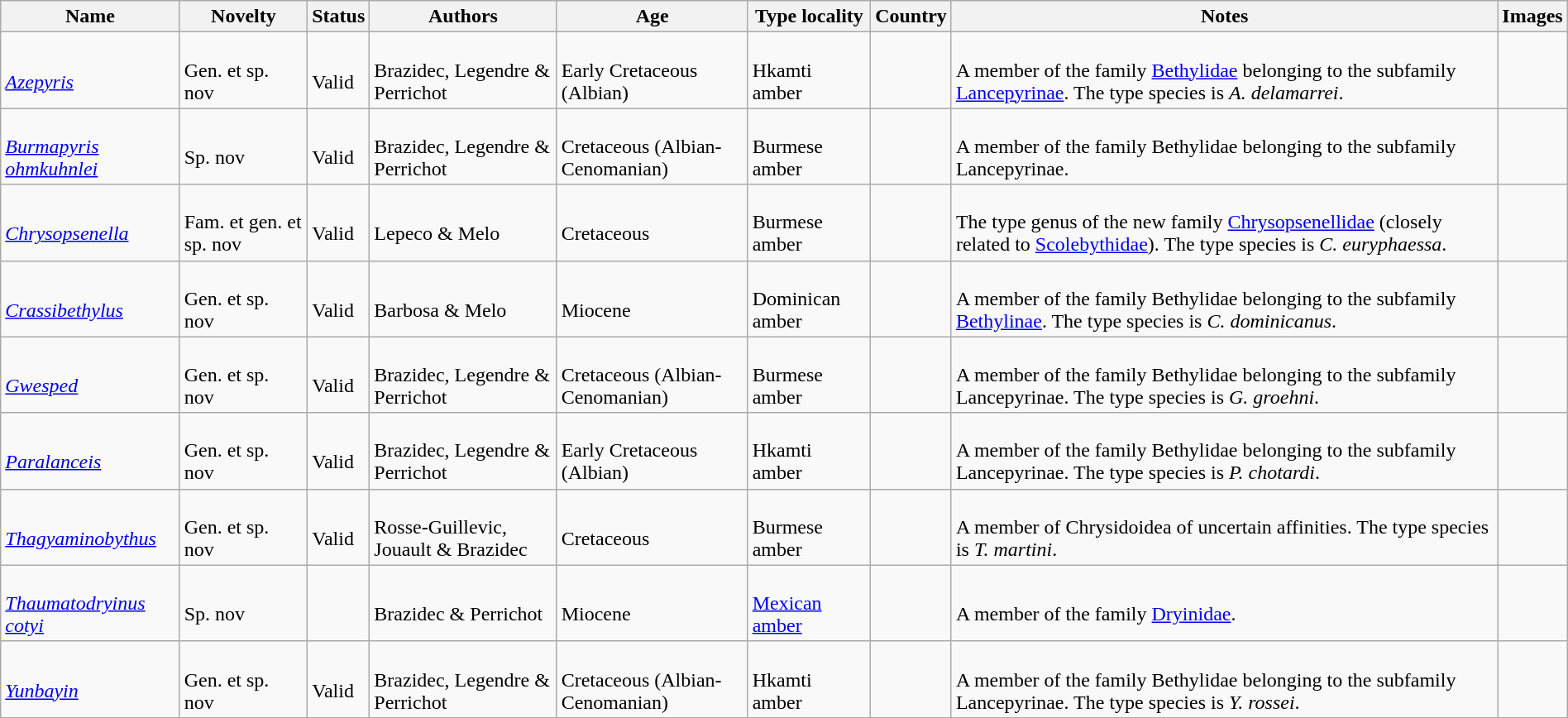<table class="wikitable sortable" align="center" width="100%">
<tr>
<th>Name</th>
<th>Novelty</th>
<th>Status</th>
<th>Authors</th>
<th>Age</th>
<th>Type locality</th>
<th>Country</th>
<th>Notes</th>
<th>Images</th>
</tr>
<tr>
<td><br><em><a href='#'>Azepyris</a></em></td>
<td><br>Gen. et sp. nov</td>
<td><br>Valid</td>
<td><br>Brazidec, Legendre & Perrichot</td>
<td><br>Early Cretaceous (Albian)</td>
<td><br>Hkamti amber</td>
<td><br></td>
<td><br>A member of the family <a href='#'>Bethylidae</a> belonging to the subfamily <a href='#'>Lancepyrinae</a>. The type species is <em>A. delamarrei</em>.</td>
<td></td>
</tr>
<tr>
<td><br><em><a href='#'>Burmapyris ohmkuhnlei</a></em></td>
<td><br>Sp. nov</td>
<td><br>Valid</td>
<td><br>Brazidec, Legendre & Perrichot</td>
<td><br>Cretaceous (Albian-Cenomanian)</td>
<td><br>Burmese amber</td>
<td><br></td>
<td><br>A member of the family Bethylidae belonging to the subfamily Lancepyrinae.</td>
<td></td>
</tr>
<tr>
<td><br><em><a href='#'>Chrysopsenella</a></em></td>
<td><br>Fam. et gen. et sp. nov</td>
<td><br>Valid</td>
<td><br>Lepeco & Melo</td>
<td><br>Cretaceous</td>
<td><br>Burmese amber</td>
<td><br></td>
<td><br>The type genus of the new family <a href='#'>Chrysopsenellidae</a> (closely related to <a href='#'>Scolebythidae</a>). The type species is <em>C. euryphaessa</em>.</td>
<td></td>
</tr>
<tr>
<td><br><em><a href='#'>Crassibethylus</a></em></td>
<td><br>Gen. et sp. nov</td>
<td><br>Valid</td>
<td><br>Barbosa & Melo</td>
<td><br>Miocene</td>
<td><br>Dominican amber</td>
<td><br></td>
<td><br>A member of the family Bethylidae belonging to the subfamily <a href='#'>Bethylinae</a>. The type species is <em>C. dominicanus</em>.</td>
<td></td>
</tr>
<tr>
<td><br><em><a href='#'>Gwesped</a></em></td>
<td><br>Gen. et sp. nov</td>
<td><br>Valid</td>
<td><br>Brazidec, Legendre & Perrichot</td>
<td><br>Cretaceous (Albian-Cenomanian)</td>
<td><br>Burmese amber</td>
<td><br></td>
<td><br>A member of the family Bethylidae belonging to the subfamily Lancepyrinae. The type species is <em>G. groehni</em>.</td>
<td></td>
</tr>
<tr>
<td><br><em><a href='#'>Paralanceis</a></em></td>
<td><br>Gen. et sp. nov</td>
<td><br>Valid</td>
<td><br>Brazidec, Legendre & Perrichot</td>
<td><br>Early Cretaceous (Albian)</td>
<td><br>Hkamti amber</td>
<td><br></td>
<td><br>A member of the family Bethylidae belonging to the subfamily Lancepyrinae. The type species is <em>P. chotardi</em>.</td>
<td></td>
</tr>
<tr>
<td><br><em><a href='#'>Thagyaminobythus</a></em></td>
<td><br>Gen. et sp. nov</td>
<td><br>Valid</td>
<td><br>Rosse-Guillevic, Jouault & Brazidec</td>
<td><br>Cretaceous</td>
<td><br>Burmese amber</td>
<td><br></td>
<td><br>A member of Chrysidoidea of uncertain affinities. The type species is <em>T. martini</em>.</td>
<td></td>
</tr>
<tr>
<td><br><em><a href='#'>Thaumatodryinus cotyi</a></em></td>
<td><br>Sp. nov</td>
<td></td>
<td><br>Brazidec & Perrichot</td>
<td><br>Miocene</td>
<td><br><a href='#'>Mexican amber</a></td>
<td><br></td>
<td><br>A member of the family <a href='#'>Dryinidae</a>.</td>
<td></td>
</tr>
<tr>
<td><br><em><a href='#'>Yunbayin</a></em></td>
<td><br>Gen. et sp. nov</td>
<td><br>Valid</td>
<td><br>Brazidec, Legendre & Perrichot</td>
<td><br>Cretaceous (Albian-Cenomanian)</td>
<td><br>Hkamti amber</td>
<td><br></td>
<td><br>A member of the family Bethylidae belonging to the subfamily Lancepyrinae. The type species is <em>Y. rossei</em>.</td>
<td></td>
</tr>
<tr>
</tr>
</table>
